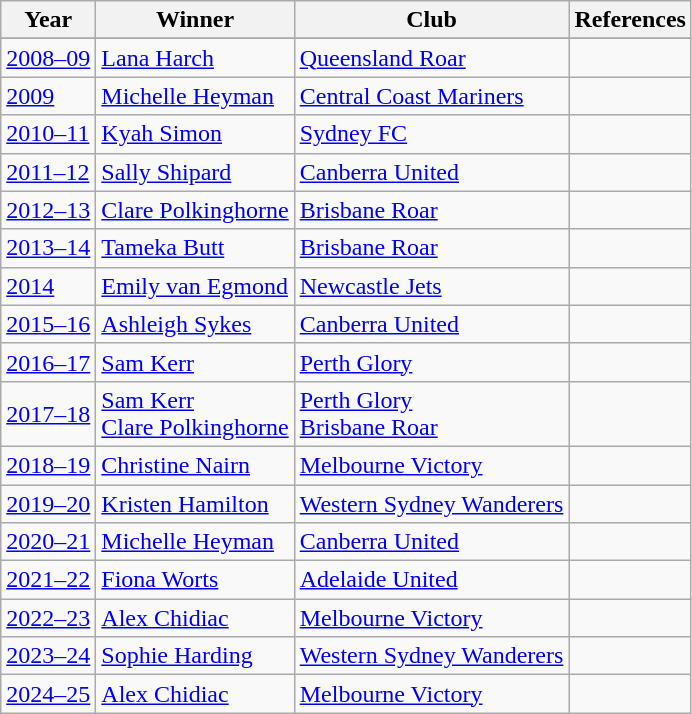<table class="wikitable">
<tr>
<th>Year</th>
<th>Winner</th>
<th>Club</th>
<th>References</th>
</tr>
<tr>
</tr>
<tr>
<td><a href='#'>2008–09</a></td>
<td><a href='#'>Lana Harch</a></td>
<td><a href='#'>Queensland Roar</a></td>
<td></td>
</tr>
<tr>
<td><a href='#'>2009</a></td>
<td><a href='#'>Michelle Heyman</a></td>
<td><a href='#'>Central Coast Mariners</a></td>
<td></td>
</tr>
<tr>
<td><a href='#'>2010–11</a></td>
<td><a href='#'>Kyah Simon</a></td>
<td><a href='#'>Sydney FC</a></td>
<td></td>
</tr>
<tr>
<td><a href='#'>2011–12</a></td>
<td><a href='#'>Sally Shipard</a></td>
<td><a href='#'>Canberra United</a></td>
<td></td>
</tr>
<tr>
<td><a href='#'>2012–13</a></td>
<td><a href='#'>Clare Polkinghorne</a></td>
<td><a href='#'>Brisbane Roar</a></td>
<td></td>
</tr>
<tr>
<td><a href='#'>2013–14</a></td>
<td><a href='#'>Tameka Butt</a></td>
<td><a href='#'>Brisbane Roar</a></td>
<td></td>
</tr>
<tr>
<td><a href='#'>2014</a></td>
<td><a href='#'>Emily van Egmond</a></td>
<td><a href='#'>Newcastle Jets</a></td>
<td></td>
</tr>
<tr>
<td><a href='#'>2015–16</a></td>
<td><a href='#'>Ashleigh Sykes</a></td>
<td><a href='#'>Canberra United</a></td>
<td></td>
</tr>
<tr>
<td><a href='#'>2016–17</a></td>
<td><a href='#'>Sam Kerr</a></td>
<td><a href='#'>Perth Glory</a></td>
<td></td>
</tr>
<tr>
<td><a href='#'>2017–18</a></td>
<td><a href='#'>Sam Kerr</a> <br><a href='#'>Clare Polkinghorne</a></td>
<td><a href='#'>Perth Glory</a> <br><a href='#'>Brisbane Roar</a></td>
<td></td>
</tr>
<tr>
<td><a href='#'>2018–19</a></td>
<td><a href='#'>Christine Nairn</a></td>
<td><a href='#'>Melbourne Victory</a></td>
<td></td>
</tr>
<tr>
<td><a href='#'>2019–20</a></td>
<td><a href='#'>Kristen Hamilton</a></td>
<td><a href='#'>Western Sydney Wanderers</a></td>
<td></td>
</tr>
<tr>
<td><a href='#'>2020–21</a></td>
<td><a href='#'>Michelle Heyman</a></td>
<td><a href='#'>Canberra United</a></td>
<td></td>
</tr>
<tr>
<td><a href='#'>2021–22</a></td>
<td><a href='#'>Fiona Worts</a></td>
<td><a href='#'>Adelaide United</a></td>
<td></td>
</tr>
<tr>
<td><a href='#'>2022–23</a></td>
<td><a href='#'>Alex Chidiac</a></td>
<td><a href='#'>Melbourne Victory</a></td>
<td></td>
</tr>
<tr>
<td><a href='#'>2023–24</a></td>
<td><a href='#'>Sophie Harding</a></td>
<td><a href='#'>Western Sydney Wanderers</a></td>
<td></td>
</tr>
<tr>
<td><a href='#'>2024–25</a></td>
<td><a href='#'>Alex Chidiac</a></td>
<td><a href='#'>Melbourne Victory</a></td>
<td></td>
</tr>
</table>
